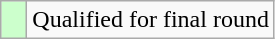<table class="wikitable">
<tr>
<td style="width:10px; background:#cfc"></td>
<td>Qualified for final round</td>
</tr>
</table>
